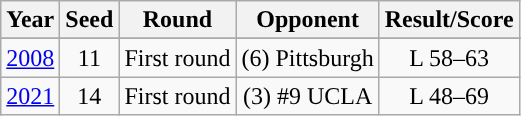<table class="wikitable" style="text-align:center;">
<tr>
<th>Year</th>
<th>Seed</th>
<th>Round</th>
<th>Opponent</th>
<th>Result/Score</th>
</tr>
<tr>
</tr>
<tr style="text-align:center;">
<td><a href='#'>2008</a></td>
<td>11</td>
<td>First round</td>
<td>(6) Pittsburgh</td>
<td>L 58–63</td>
</tr>
<tr style="text-align:center;">
<td><a href='#'>2021</a></td>
<td>14</td>
<td>First round</td>
<td>(3) #9 UCLA</td>
<td>L 48–69</td>
</tr>
</table>
